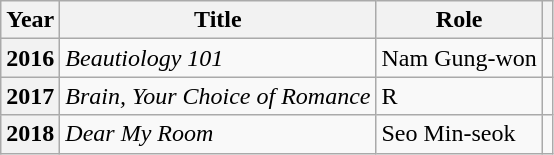<table class="wikitable plainrowheaders sortable">
<tr>
<th scope="col">Year</th>
<th scope="col">Title</th>
<th scope="col">Role</th>
<th scope="col" class="unsortable"></th>
</tr>
<tr>
<th scope="row">2016</th>
<td><em>Beautiology 101</em></td>
<td>Nam Gung-won</td>
<td style="text-align:center"></td>
</tr>
<tr>
<th scope="row">2017</th>
<td><em>Brain, Your Choice of Romance</em></td>
<td>R</td>
<td style="text-align:center"></td>
</tr>
<tr>
<th scope="row">2018</th>
<td><em>Dear My Room</em></td>
<td>Seo Min-seok</td>
<td style="text-align:center"></td>
</tr>
</table>
